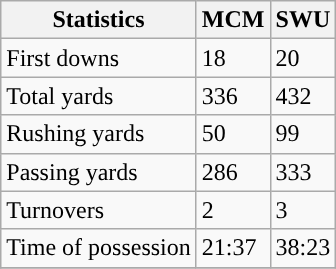<table class="wikitable">
<tr>
<th>Statistics</th>
<th>MCM</th>
<th>SWU</th>
</tr>
<tr>
<td>First downs</td>
<td>18</td>
<td>20</td>
</tr>
<tr>
<td>Total yards</td>
<td>336</td>
<td>432</td>
</tr>
<tr>
<td>Rushing yards</td>
<td>50</td>
<td>99</td>
</tr>
<tr>
<td>Passing yards</td>
<td>286</td>
<td>333</td>
</tr>
<tr>
<td>Turnovers</td>
<td>2</td>
<td>3</td>
</tr>
<tr>
<td>Time of possession</td>
<td>21:37</td>
<td>38:23</td>
</tr>
<tr>
</tr>
</table>
